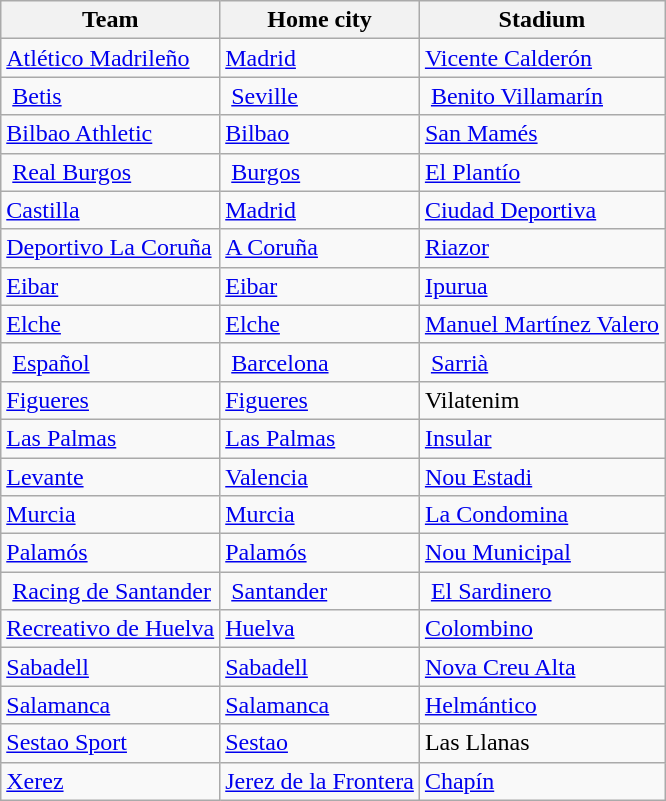<table class="wikitable sortable">
<tr>
<th>Team</th>
<th>Home city</th>
<th>Stadium</th>
</tr>
<tr>
<td><a href='#'>Atlético Madrileño</a></td>
<td><a href='#'>Madrid</a></td>
<td><a href='#'>Vicente Calderón</a></td>
</tr>
<tr>
<td> <a href='#'>Betis</a></td>
<td> <a href='#'>Seville</a></td>
<td> <a href='#'>Benito Villamarín</a></td>
</tr>
<tr>
<td><a href='#'>Bilbao Athletic</a></td>
<td><a href='#'>Bilbao</a></td>
<td><a href='#'>San Mamés</a></td>
</tr>
<tr>
<td> <a href='#'>Real Burgos</a></td>
<td> <a href='#'>Burgos</a></td>
<td><a href='#'>El Plantío</a></td>
</tr>
<tr>
<td><a href='#'>Castilla</a></td>
<td><a href='#'>Madrid</a></td>
<td><a href='#'>Ciudad Deportiva</a></td>
</tr>
<tr>
<td><a href='#'>Deportivo La Coruña</a></td>
<td><a href='#'>A Coruña</a></td>
<td><a href='#'>Riazor</a></td>
</tr>
<tr>
<td><a href='#'>Eibar</a></td>
<td><a href='#'>Eibar</a></td>
<td><a href='#'>Ipurua</a></td>
</tr>
<tr>
<td><a href='#'>Elche</a></td>
<td><a href='#'>Elche</a></td>
<td><a href='#'>Manuel Martínez Valero</a></td>
</tr>
<tr>
<td> <a href='#'>Español</a></td>
<td> <a href='#'>Barcelona</a></td>
<td> <a href='#'>Sarrià</a></td>
</tr>
<tr>
<td><a href='#'>Figueres</a></td>
<td><a href='#'>Figueres</a></td>
<td>Vilatenim</td>
</tr>
<tr>
<td><a href='#'>Las Palmas</a></td>
<td><a href='#'>Las Palmas</a></td>
<td><a href='#'>Insular</a></td>
</tr>
<tr>
<td><a href='#'>Levante</a></td>
<td><a href='#'>Valencia</a></td>
<td><a href='#'>Nou Estadi</a></td>
</tr>
<tr>
<td><a href='#'>Murcia</a></td>
<td><a href='#'>Murcia</a></td>
<td><a href='#'>La Condomina</a></td>
</tr>
<tr>
<td><a href='#'>Palamós</a></td>
<td><a href='#'>Palamós</a></td>
<td><a href='#'>Nou Municipal</a></td>
</tr>
<tr>
<td> <a href='#'>Racing de Santander</a></td>
<td> <a href='#'>Santander</a></td>
<td> <a href='#'>El Sardinero</a></td>
</tr>
<tr>
<td><a href='#'>Recreativo de Huelva</a></td>
<td><a href='#'>Huelva</a></td>
<td><a href='#'>Colombino</a></td>
</tr>
<tr>
<td><a href='#'>Sabadell</a></td>
<td><a href='#'>Sabadell</a></td>
<td><a href='#'>Nova Creu Alta</a></td>
</tr>
<tr>
<td><a href='#'>Salamanca</a></td>
<td><a href='#'>Salamanca</a></td>
<td><a href='#'>Helmántico</a></td>
</tr>
<tr>
<td><a href='#'>Sestao Sport</a></td>
<td><a href='#'>Sestao</a></td>
<td>Las Llanas</td>
</tr>
<tr>
<td><a href='#'>Xerez</a></td>
<td><a href='#'>Jerez de la Frontera</a></td>
<td><a href='#'>Chapín</a></td>
</tr>
</table>
